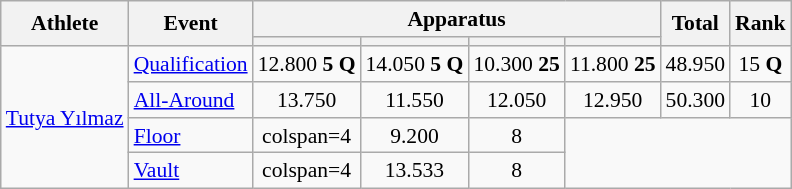<table class="wikitable" style="font-size:90%">
<tr>
<th rowspan=2>Athlete</th>
<th rowspan=2>Event</th>
<th colspan =4>Apparatus</th>
<th rowspan=2>Total</th>
<th rowspan=2>Rank</th>
</tr>
<tr style="font-size:95%">
<th></th>
<th></th>
<th></th>
<th></th>
</tr>
<tr align=center>
<td align=left rowspan=4><a href='#'>Tutya Yılmaz</a></td>
<td align=left><a href='#'>Qualification</a></td>
<td>12.800	<strong>5 Q</strong></td>
<td>14.050	<strong>5 Q</strong></td>
<td>10.300	<strong>25</strong></td>
<td>11.800	<strong>25</strong></td>
<td>48.950</td>
<td>15 <strong>Q</strong></td>
</tr>
<tr align=center>
<td align=left><a href='#'>All-Around</a></td>
<td>13.750</td>
<td>11.550</td>
<td>12.050</td>
<td>12.950</td>
<td>50.300</td>
<td>10</td>
</tr>
<tr align=center>
<td align=left><a href='#'>Floor</a></td>
<td>colspan=4 </td>
<td>9.200</td>
<td>8</td>
</tr>
<tr align=center>
<td align=left><a href='#'>Vault</a></td>
<td>colspan=4 </td>
<td>13.533</td>
<td>8</td>
</tr>
</table>
